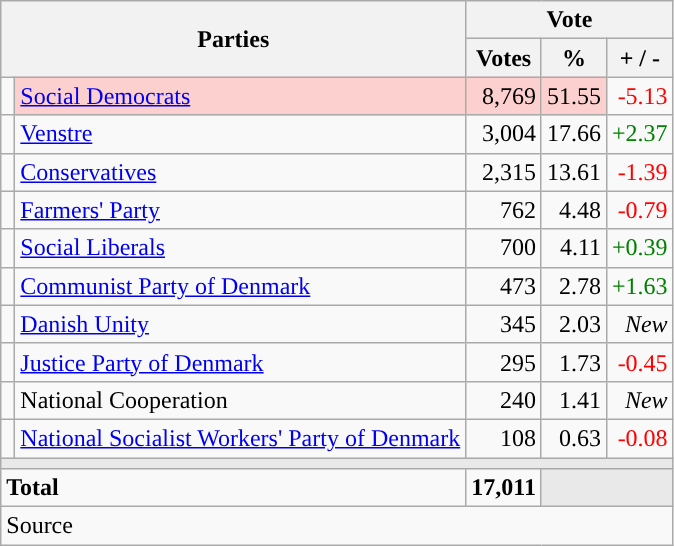<table class="wikitable" style="text-align:right;">
<tr>
<th style="text-align:centre;" rowspan="2" colspan="2" width="225">Parties</th>
<th colspan="3">Vote</th>
</tr>
<tr>
<th width="15">Votes</th>
<th width="15">%</th>
<th width="15">+ / -</th>
</tr>
<tr>
<td width="2" style="color:inherit;background:"></td>
<td bgcolor=#fbd0ce  align="left"><a href='#'>Social Democrats</a></td>
<td bgcolor=#fbd0ce>8,769</td>
<td bgcolor=#fbd0ce>51.55</td>
<td style=color:red;>-5.13</td>
</tr>
<tr>
<td width="2" style="color:inherit;background:"></td>
<td align="left"><a href='#'>Venstre</a></td>
<td>3,004</td>
<td>17.66</td>
<td style=color:green;>+2.37</td>
</tr>
<tr>
<td width="2" style="color:inherit;background:"></td>
<td align="left"><a href='#'>Conservatives</a></td>
<td>2,315</td>
<td>13.61</td>
<td style=color:red;>-1.39</td>
</tr>
<tr>
<td width="2" style="color:inherit;background:"></td>
<td align="left"><a href='#'>Farmers' Party</a></td>
<td>762</td>
<td>4.48</td>
<td style=color:red;>-0.79</td>
</tr>
<tr>
<td width="2" style="color:inherit;background:"></td>
<td align="left"><a href='#'>Social Liberals</a></td>
<td>700</td>
<td>4.11</td>
<td style=color:green;>+0.39</td>
</tr>
<tr>
<td width="2" style="color:inherit;background:"></td>
<td align="left"><a href='#'>Communist Party of Denmark</a></td>
<td>473</td>
<td>2.78</td>
<td style=color:green;>+1.63</td>
</tr>
<tr>
<td width="2" style="color:inherit;background:"></td>
<td align="left"><a href='#'>Danish Unity</a></td>
<td>345</td>
<td>2.03</td>
<td><em>New</em></td>
</tr>
<tr>
<td width="2" style="color:inherit;background:"></td>
<td align="left"><a href='#'>Justice Party of Denmark</a></td>
<td>295</td>
<td>1.73</td>
<td style=color:red;>-0.45</td>
</tr>
<tr>
<td width="2" style="color:inherit;background:"></td>
<td align="left">National Cooperation</td>
<td>240</td>
<td>1.41</td>
<td><em>New</em></td>
</tr>
<tr>
<td width="2" style="color:inherit;background:"></td>
<td align="left"><a href='#'>National Socialist Workers' Party of Denmark</a></td>
<td>108</td>
<td>0.63</td>
<td style=color:red;>-0.08</td>
</tr>
<tr>
<td colspan="7" bgcolor="#E9E9E9"></td>
</tr>
<tr>
<td align="left" colspan="2"><strong>Total</strong></td>
<td><strong>17,011</strong></td>
<td bgcolor="#E9E9E9" colspan="2"></td>
</tr>
<tr>
<td align="left" colspan="6">Source</td>
</tr>
</table>
